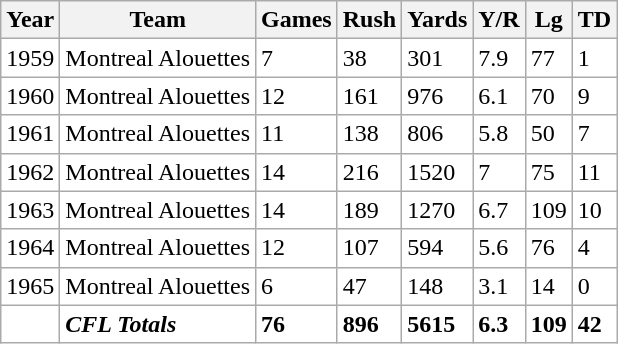<table class="wikitable" style="background: #FFFFFF;">
<tr>
<th>Year</th>
<th>Team</th>
<th>Games</th>
<th>Rush</th>
<th>Yards</th>
<th>Y/R</th>
<th>Lg</th>
<th>TD</th>
</tr>
<tr>
<td>1959</td>
<td>Montreal Alouettes</td>
<td>7</td>
<td>38</td>
<td>301</td>
<td>7.9</td>
<td>77</td>
<td>1</td>
</tr>
<tr>
<td>1960</td>
<td>Montreal Alouettes</td>
<td>12</td>
<td>161</td>
<td>976</td>
<td>6.1</td>
<td>70</td>
<td>9</td>
</tr>
<tr>
<td>1961</td>
<td>Montreal Alouettes</td>
<td>11</td>
<td>138</td>
<td>806</td>
<td>5.8</td>
<td>50</td>
<td>7</td>
</tr>
<tr>
<td>1962</td>
<td>Montreal Alouettes</td>
<td>14</td>
<td>216</td>
<td>1520</td>
<td>7</td>
<td>75</td>
<td>11</td>
</tr>
<tr>
<td>1963</td>
<td>Montreal Alouettes</td>
<td>14</td>
<td>189</td>
<td>1270</td>
<td>6.7</td>
<td>109</td>
<td>10</td>
</tr>
<tr>
<td>1964</td>
<td>Montreal Alouettes</td>
<td>12</td>
<td>107</td>
<td>594</td>
<td>5.6</td>
<td>76</td>
<td>4</td>
</tr>
<tr>
<td>1965</td>
<td>Montreal Alouettes</td>
<td>6</td>
<td>47</td>
<td>148</td>
<td>3.1</td>
<td>14</td>
<td>0</td>
</tr>
<tr>
<td></td>
<td><strong><em>CFL Totals</em></strong></td>
<td><strong>76</strong></td>
<td><strong>896</strong></td>
<td><strong>5615</strong></td>
<td><strong>6.3</strong></td>
<td><strong>109</strong></td>
<td><strong>42</strong></td>
</tr>
</table>
